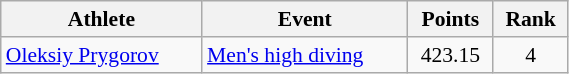<table class="wikitable" style="text-align:center; font-size:90%; width:30%;">
<tr>
<th>Athlete</th>
<th>Event</th>
<th>Points</th>
<th>Rank</th>
</tr>
<tr>
<td align=left><a href='#'>Oleksiy Prygorov</a></td>
<td align=left><a href='#'>Men's high diving</a></td>
<td>423.15</td>
<td>4</td>
</tr>
</table>
